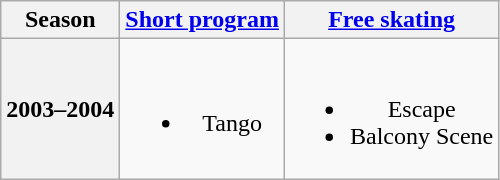<table class=wikitable style=text-align:center>
<tr>
<th>Season</th>
<th><a href='#'>Short program</a></th>
<th><a href='#'>Free skating</a></th>
</tr>
<tr>
<th>2003–2004 <br> </th>
<td><br><ul><li>Tango <br></li></ul></td>
<td><br><ul><li>Escape <br></li><li>Balcony Scene <br></li></ul></td>
</tr>
</table>
